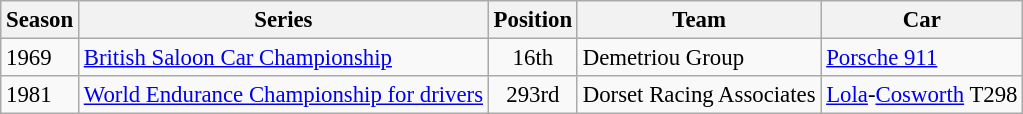<table class="wikitable" style="font-size: 95%;">
<tr>
<th>Season</th>
<th>Series</th>
<th>Position</th>
<th>Team</th>
<th>Car</th>
</tr>
<tr>
<td>1969</td>
<td><a href='#'>British Saloon Car Championship</a></td>
<td style="text-align:center;">16th</td>
<td>Demetriou Group</td>
<td><a href='#'>Porsche 911</a></td>
</tr>
<tr>
<td>1981</td>
<td><a href='#'>World Endurance Championship for drivers</a>  </td>
<td style="text-align:center;">293rd</td>
<td>Dorset Racing Associates</td>
<td><a href='#'>Lola</a>-<a href='#'>Cosworth</a> T298</td>
</tr>
</table>
